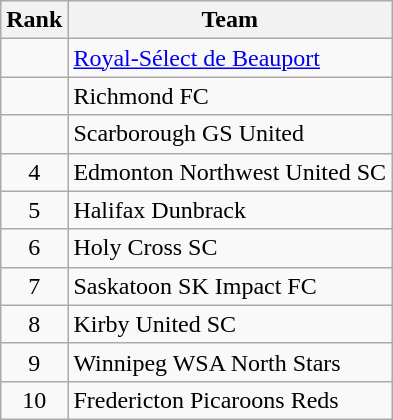<table class="wikitable">
<tr>
<th>Rank</th>
<th>Team</th>
</tr>
<tr>
<td align=center></td>
<td> <a href='#'>Royal-Sélect de Beauport</a></td>
</tr>
<tr>
<td align=center></td>
<td> Richmond FC</td>
</tr>
<tr>
<td align=center></td>
<td> Scarborough GS United</td>
</tr>
<tr>
<td align=center>4</td>
<td> Edmonton Northwest United SC</td>
</tr>
<tr>
<td align=center>5</td>
<td> Halifax Dunbrack</td>
</tr>
<tr>
<td align=center>6</td>
<td> Holy Cross SC</td>
</tr>
<tr>
<td align=center>7</td>
<td> Saskatoon SK Impact FC</td>
</tr>
<tr>
<td align=center>8</td>
<td> Kirby United SC</td>
</tr>
<tr>
<td align=center>9</td>
<td> Winnipeg WSA North Stars</td>
</tr>
<tr>
<td align=center>10</td>
<td> Fredericton Picaroons Reds</td>
</tr>
</table>
